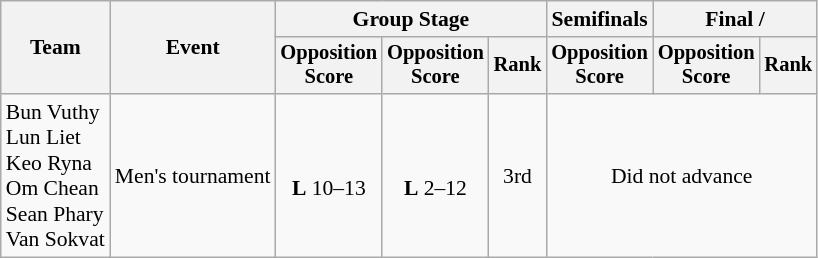<table class="wikitable" style="font-size:90%">
<tr>
<th rowspan=2>Team</th>
<th rowspan=2>Event</th>
<th colspan=3>Group Stage</th>
<th>Semifinals</th>
<th colspan=2>Final / </th>
</tr>
<tr style="font-size:95%">
<th>Opposition<br>Score</th>
<th>Opposition<br>Score</th>
<th>Rank</th>
<th>Opposition<br>Score</th>
<th>Opposition<br>Score</th>
<th>Rank</th>
</tr>
<tr style="text-align:center">
<td style="text-align:left">Bun Vuthy<br>Lun Liet<br>Keo Ryna<br>Om Chean<br>Sean Phary<br>Van Sokvat</td>
<td style="text-align:left">Men's tournament</td>
<td><br><strong>L</strong> 10–13</td>
<td><br><strong>L</strong> 2–12</td>
<td>3rd</td>
<td colspan=3>Did not advance</td>
</tr>
</table>
